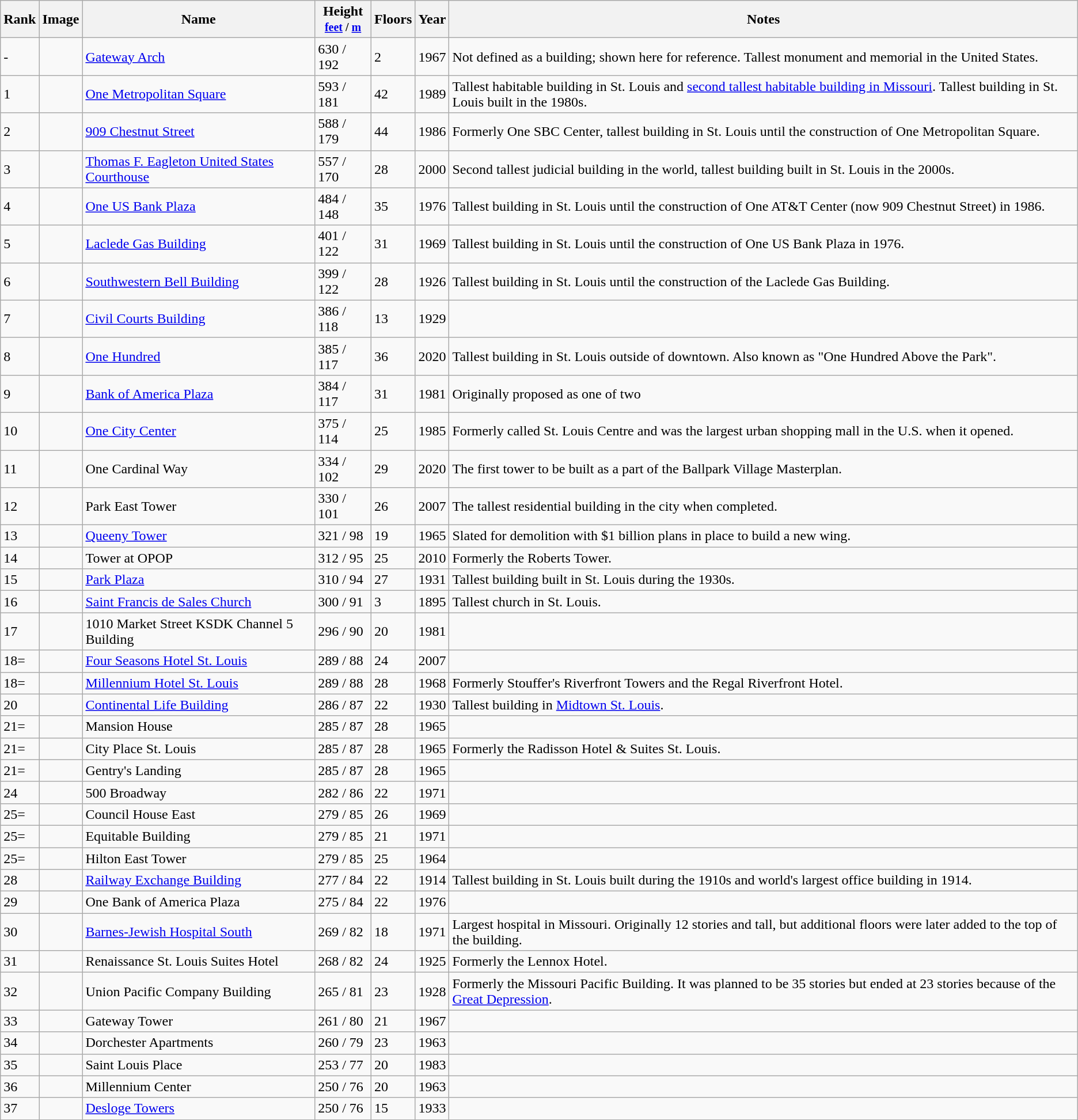<table class="wikitable sortable">
<tr>
<th>Rank</th>
<th>Image</th>
<th>Name</th>
<th>Height<br><small><a href='#'>feet</a> / <a href='#'>m</a></small></th>
<th>Floors</th>
<th>Year</th>
<th class="unsortable">Notes</th>
</tr>
<tr>
<td>-</td>
<td></td>
<td><a href='#'>Gateway Arch</a></td>
<td>630 / 192</td>
<td>2</td>
<td>1967</td>
<td>Not defined as a building; shown here for reference. Tallest monument and memorial in the United States.</td>
</tr>
<tr>
<td>1</td>
<td></td>
<td><a href='#'>One Metropolitan Square</a></td>
<td>593 / 181</td>
<td>42</td>
<td>1989</td>
<td>Tallest habitable building in St. Louis and <a href='#'>second tallest habitable building in Missouri</a>. Tallest building in St. Louis built in the 1980s.</td>
</tr>
<tr>
<td>2</td>
<td></td>
<td><a href='#'>909 Chestnut Street</a></td>
<td>588 / 179</td>
<td>44</td>
<td>1986</td>
<td>Formerly One SBC Center, tallest building in St. Louis until the construction of One Metropolitan Square.</td>
</tr>
<tr>
<td>3</td>
<td></td>
<td><a href='#'>Thomas F. Eagleton United States Courthouse</a></td>
<td>557 / 170</td>
<td>28</td>
<td>2000</td>
<td>Second tallest judicial building in the world, tallest building built in St. Louis in the 2000s.</td>
</tr>
<tr>
<td>4</td>
<td></td>
<td><a href='#'>One US Bank Plaza</a></td>
<td>484 / 148</td>
<td>35</td>
<td>1976</td>
<td>Tallest building in St. Louis until the construction of One AT&T Center (now 909 Chestnut Street) in 1986.</td>
</tr>
<tr>
<td>5</td>
<td></td>
<td><a href='#'>Laclede Gas Building</a></td>
<td>401 / 122</td>
<td>31</td>
<td>1969</td>
<td>Tallest building in St. Louis until the construction of One US Bank Plaza in 1976.</td>
</tr>
<tr>
<td>6</td>
<td></td>
<td><a href='#'>Southwestern Bell Building</a></td>
<td>399 / 122</td>
<td>28</td>
<td>1926</td>
<td>Tallest building in St. Louis until the construction of the Laclede Gas Building.</td>
</tr>
<tr>
<td>7</td>
<td></td>
<td><a href='#'>Civil Courts Building</a></td>
<td>386 / 118</td>
<td>13</td>
<td>1929</td>
<td></td>
</tr>
<tr>
<td>8</td>
<td></td>
<td><a href='#'>One Hundred</a></td>
<td>385 / 117</td>
<td>36</td>
<td>2020</td>
<td>Tallest building in St. Louis outside of downtown. Also known as "One Hundred Above the Park".</td>
</tr>
<tr>
<td>9</td>
<td></td>
<td><a href='#'>Bank of America Plaza</a></td>
<td>384 / 117</td>
<td>31</td>
<td>1981</td>
<td> Originally proposed as one of two</td>
</tr>
<tr>
<td>10</td>
<td></td>
<td><a href='#'>One City Center</a></td>
<td>375 / 114</td>
<td>25</td>
<td>1985</td>
<td>Formerly called St. Louis Centre and was the largest urban shopping mall in the U.S. when it opened.</td>
</tr>
<tr>
<td>11</td>
<td></td>
<td>One Cardinal Way</td>
<td>334 / 102</td>
<td>29</td>
<td>2020</td>
<td><strong></strong> The first tower to be built as a part of the Ballpark Village Masterplan.</td>
</tr>
<tr>
<td>12</td>
<td></td>
<td>Park East Tower</td>
<td>330 / 101</td>
<td>26</td>
<td>2007</td>
<td> The tallest residential building in the city when completed.</td>
</tr>
<tr>
<td>13</td>
<td></td>
<td><a href='#'>Queeny Tower</a></td>
<td>321 / 98</td>
<td>19</td>
<td>1965</td>
<td> Slated for demolition with $1 billion plans in place to build a new wing.</td>
</tr>
<tr>
<td>14</td>
<td></td>
<td>Tower at OPOP</td>
<td>312 / 95</td>
<td>25</td>
<td>2010</td>
<td>Formerly the Roberts Tower.</td>
</tr>
<tr>
<td>15</td>
<td></td>
<td><a href='#'>Park Plaza</a></td>
<td>310 / 94</td>
<td>27</td>
<td>1931</td>
<td>Tallest building built in St. Louis during the 1930s.</td>
</tr>
<tr>
<td>16</td>
<td></td>
<td><a href='#'>Saint Francis de Sales Church</a></td>
<td>300 / 91</td>
<td>3</td>
<td>1895</td>
<td>Tallest church in St. Louis.</td>
</tr>
<tr>
<td>17</td>
<td></td>
<td>1010 Market Street KSDK Channel 5 Building</td>
<td>296 / 90</td>
<td>20</td>
<td>1981</td>
<td></td>
</tr>
<tr>
<td>18=</td>
<td></td>
<td><a href='#'>Four Seasons Hotel St. Louis</a></td>
<td>289 / 88</td>
<td>24</td>
<td>2007</td>
<td></td>
</tr>
<tr>
<td>18=</td>
<td></td>
<td><a href='#'>Millennium Hotel St. Louis</a></td>
<td>289 / 88</td>
<td>28</td>
<td>1968</td>
<td>Formerly Stouffer's Riverfront Towers and the Regal Riverfront Hotel.</td>
</tr>
<tr>
<td>20</td>
<td></td>
<td><a href='#'>Continental Life Building</a></td>
<td>286 / 87</td>
<td>22</td>
<td>1930</td>
<td>Tallest building in <a href='#'>Midtown St. Louis</a>.</td>
</tr>
<tr>
<td>21=</td>
<td></td>
<td>Mansion House</td>
<td>285 / 87</td>
<td>28</td>
<td>1965</td>
<td></td>
</tr>
<tr>
<td>21=</td>
<td></td>
<td>City Place St. Louis</td>
<td>285 / 87</td>
<td>28</td>
<td>1965</td>
<td>Formerly the Radisson Hotel & Suites St. Louis.</td>
</tr>
<tr>
<td>21=</td>
<td></td>
<td>Gentry's Landing</td>
<td>285 / 87</td>
<td>28</td>
<td>1965</td>
<td></td>
</tr>
<tr>
<td>24</td>
<td></td>
<td>500 Broadway</td>
<td>282 / 86</td>
<td>22</td>
<td>1971</td>
<td></td>
</tr>
<tr>
<td>25=</td>
<td></td>
<td>Council House East</td>
<td>279 / 85</td>
<td>26</td>
<td>1969</td>
<td></td>
</tr>
<tr>
<td>25=</td>
<td></td>
<td>Equitable Building</td>
<td>279 / 85</td>
<td>21</td>
<td>1971</td>
<td></td>
</tr>
<tr>
<td>25=</td>
<td></td>
<td>Hilton East Tower</td>
<td>279 / 85</td>
<td>25</td>
<td>1964</td>
<td></td>
</tr>
<tr>
<td>28</td>
<td></td>
<td><a href='#'>Railway Exchange Building</a></td>
<td>277 / 84</td>
<td>22</td>
<td>1914</td>
<td>Tallest building in St. Louis built during the 1910s and world's largest office building in 1914.</td>
</tr>
<tr>
<td>29</td>
<td></td>
<td>One Bank of America Plaza</td>
<td>275 / 84</td>
<td>22</td>
<td>1976</td>
<td></td>
</tr>
<tr>
<td>30</td>
<td></td>
<td><a href='#'>Barnes-Jewish Hospital South</a></td>
<td>269 / 82</td>
<td>18</td>
<td>1971</td>
<td>Largest hospital in Missouri. Originally 12 stories and  tall, but additional floors were later added to the top of the building.</td>
</tr>
<tr>
<td>31</td>
<td></td>
<td>Renaissance St. Louis Suites Hotel</td>
<td>268 / 82</td>
<td>24</td>
<td>1925</td>
<td>Formerly the Lennox Hotel.</td>
</tr>
<tr>
<td>32</td>
<td></td>
<td>Union Pacific Company Building</td>
<td>265 / 81</td>
<td>23</td>
<td>1928</td>
<td>Formerly the Missouri Pacific Building. It was planned to be 35 stories but ended at 23 stories because of the <a href='#'>Great Depression</a>.</td>
</tr>
<tr>
<td>33</td>
<td></td>
<td>Gateway Tower</td>
<td>261 / 80</td>
<td>21</td>
<td>1967</td>
<td></td>
</tr>
<tr>
<td>34</td>
<td></td>
<td>Dorchester Apartments</td>
<td>260 / 79</td>
<td>23</td>
<td>1963</td>
<td></td>
</tr>
<tr>
<td>35</td>
<td></td>
<td>Saint Louis Place</td>
<td>253 / 77</td>
<td>20</td>
<td>1983</td>
<td></td>
</tr>
<tr>
<td>36</td>
<td></td>
<td>Millennium Center</td>
<td>250 / 76</td>
<td>20</td>
<td>1963</td>
<td></td>
</tr>
<tr>
<td>37</td>
<td></td>
<td><a href='#'>Desloge Towers</a></td>
<td>250 / 76</td>
<td>15</td>
<td>1933</td>
<td></td>
</tr>
<tr>
</tr>
</table>
